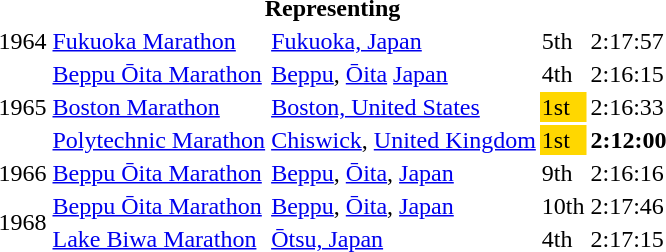<table>
<tr>
<th colspan="5">Representing </th>
</tr>
<tr>
<td>1964</td>
<td><a href='#'>Fukuoka Marathon</a></td>
<td><a href='#'>Fukuoka, Japan</a></td>
<td>5th</td>
<td>2:17:57</td>
</tr>
<tr>
<td rowspan=3>1965</td>
<td><a href='#'>Beppu Ōita Marathon</a></td>
<td><a href='#'>Beppu</a>, <a href='#'>Ōita</a> <a href='#'>Japan</a></td>
<td>4th</td>
<td>2:16:15</td>
</tr>
<tr>
<td><a href='#'>Boston Marathon</a></td>
<td><a href='#'>Boston, United States</a></td>
<td bgcolor="gold">1st</td>
<td>2:16:33</td>
</tr>
<tr>
<td><a href='#'>Polytechnic Marathon</a></td>
<td><a href='#'>Chiswick</a>, <a href='#'>United Kingdom</a></td>
<td bgcolor="gold">1st</td>
<td><strong>2:12:00</strong></td>
</tr>
<tr>
<td>1966</td>
<td><a href='#'>Beppu Ōita Marathon</a></td>
<td><a href='#'>Beppu</a>, <a href='#'>Ōita</a>, <a href='#'>Japan</a></td>
<td>9th</td>
<td>2:16:16</td>
</tr>
<tr>
<td rowspan=2>1968</td>
<td><a href='#'>Beppu Ōita Marathon</a></td>
<td><a href='#'>Beppu</a>, <a href='#'>Ōita</a>, <a href='#'>Japan</a></td>
<td>10th</td>
<td>2:17:46</td>
</tr>
<tr>
<td><a href='#'>Lake Biwa Marathon</a></td>
<td><a href='#'>Ōtsu, Japan</a></td>
<td>4th</td>
<td>2:17:15</td>
</tr>
</table>
